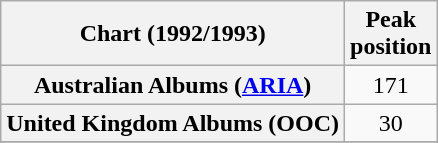<table class="wikitable plainrowheaders">
<tr>
<th>Chart (1992/1993)</th>
<th>Peak <br> position</th>
</tr>
<tr>
<th scope="row">Australian Albums (<a href='#'>ARIA</a>)</th>
<td align="center">171</td>
</tr>
<tr>
<th scope="row">United Kingdom Albums (OOC)</th>
<td align="center">30</td>
</tr>
<tr>
</tr>
</table>
